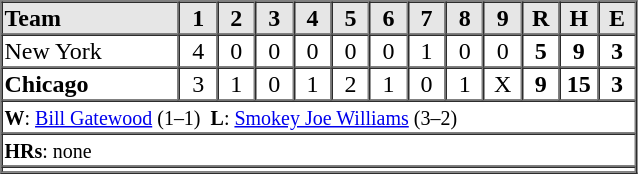<table border=1 cellspacing=0 width=425 style="margin-left:3em;">
<tr style="text-align:center; background-color:#e6e6e6;">
<th align=left width=28%>Team</th>
<th width=6%>1</th>
<th width=6%>2</th>
<th width=6%>3</th>
<th width=6%>4</th>
<th width=6%>5</th>
<th width=6%>6</th>
<th width=6%>7</th>
<th width=6%>8</th>
<th width=6%>9</th>
<th width=6%>R</th>
<th width=6%>H</th>
<th width=6%>E</th>
</tr>
<tr style="text-align:center;">
<td align=left>New York</td>
<td>4</td>
<td>0</td>
<td>0</td>
<td>0</td>
<td>0</td>
<td>0</td>
<td>1</td>
<td>0</td>
<td>0</td>
<td><strong>5</strong></td>
<td><strong>9</strong></td>
<td><strong>3</strong></td>
</tr>
<tr style="text-align:center;">
<td align=left><strong>Chicago</strong></td>
<td>3</td>
<td>1</td>
<td>0</td>
<td>1</td>
<td>2</td>
<td>1</td>
<td>0</td>
<td>1</td>
<td>X</td>
<td><strong>9</strong></td>
<td><strong>15</strong></td>
<td><strong>3</strong></td>
</tr>
<tr style="text-align:left;">
<td colspan=14><small><strong>W</strong>: <a href='#'>Bill Gatewood</a> (1–1)  <strong>L</strong>: <a href='#'>Smokey Joe Williams</a> (3–2)</small></td>
</tr>
<tr style="text-align:left;">
<td colspan=14><small><strong>HRs</strong>: none</small></td>
</tr>
<tr style="text-align:left;">
<td colspan=14></td>
</tr>
<tr style="text-align:left;">
</tr>
</table>
